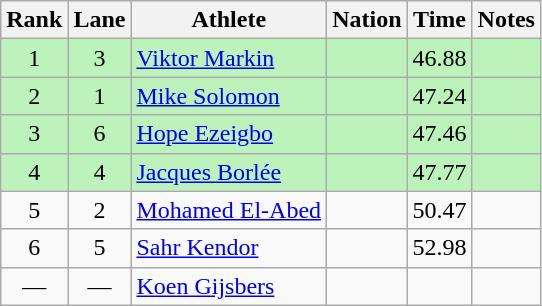<table class="wikitable sortable" style="text-align:center">
<tr>
<th>Rank</th>
<th>Lane</th>
<th>Athlete</th>
<th>Nation</th>
<th>Time</th>
<th>Notes</th>
</tr>
<tr style="background:#bbf3bb;">
<td>1</td>
<td>3</td>
<td align=left><a href='#'>Viktor Markin</a></td>
<td align=left></td>
<td>46.88</td>
<td></td>
</tr>
<tr style="background:#bbf3bb;">
<td>2</td>
<td>1</td>
<td align=left><a href='#'>Mike Solomon</a></td>
<td align=left></td>
<td>47.24</td>
<td></td>
</tr>
<tr style="background:#bbf3bb;">
<td>3</td>
<td>6</td>
<td align=left><a href='#'>Hope Ezeigbo</a></td>
<td align=left></td>
<td>47.46</td>
<td></td>
</tr>
<tr style="background:#bbf3bb;">
<td>4</td>
<td>4</td>
<td align=left><a href='#'>Jacques Borlée</a></td>
<td align=left></td>
<td>47.77</td>
<td></td>
</tr>
<tr>
<td>5</td>
<td>2</td>
<td align=left><a href='#'>Mohamed El-Abed</a></td>
<td align=left></td>
<td>50.47</td>
<td></td>
</tr>
<tr>
<td>6</td>
<td>5</td>
<td align=left><a href='#'>Sahr Kendor</a></td>
<td align=left></td>
<td>52.98</td>
<td></td>
</tr>
<tr>
<td data-sort-value=7>—</td>
<td>—</td>
<td align=left><a href='#'>Koen Gijsbers</a></td>
<td align=left></td>
<td></td>
<td></td>
</tr>
</table>
